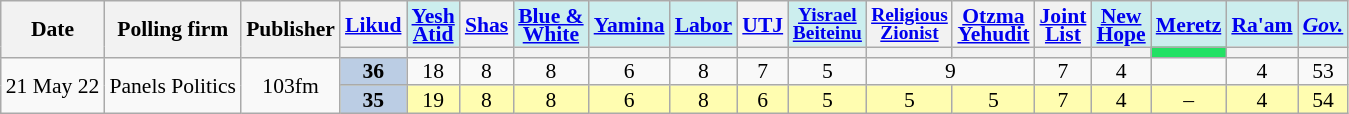<table class="wikitable sortable" style=text-align:center;font-size:90%;line-height:12px>
<tr>
<th rowspan=2>Date</th>
<th rowspan=2>Polling firm</th>
<th rowspan=2>Publisher</th>
<th><a href='#'>Likud</a></th>
<th style=background:#cee><a href='#'>Yesh<br>Atid</a></th>
<th><a href='#'>Shas</a></th>
<th style=background:#cee><a href='#'>Blue &<br>White</a></th>
<th style=background:#cee><a href='#'>Yamina</a></th>
<th style=background:#cee><a href='#'>Labor</a></th>
<th><a href='#'>UTJ</a></th>
<th style="background:#cee; font-size:90%"><a href='#'>Yisrael<br>Beiteinu</a></th>
<th style=font-size:90%><a href='#'>Religious<br>Zionist</a></th>
<th><a href='#'>Otzma<br>Yehudit</a></th>
<th><a href='#'>Joint<br>List</a></th>
<th style=background:#cee><a href='#'>New<br>Hope</a></th>
<th style=background:#cee><a href='#'>Meretz</a></th>
<th style=background:#cee><a href='#'>Ra'am</a></th>
<th style=background:#cee><a href='#'><em>Gov.</em></a></th>
</tr>
<tr>
<th style=background:></th>
<th style=background:></th>
<th style=background:></th>
<th style=background:></th>
<th style=background:></th>
<th style=background:></th>
<th style=background:></th>
<th style=background:></th>
<th style=background:></th>
<th style=background:></th>
<th style=background:></th>
<th style=background:></th>
<th style=background:#23e164></th>
<th style=background:></th>
<th style=background:></th>
</tr>
<tr>
<td rowspan=2 data-sort-value=2022-05-21>21 May 22</td>
<td rowspan=2>Panels Politics</td>
<td rowspan=2>103fm</td>
<td style=background:#BBCDE4><strong>36</strong>	</td>
<td>18					</td>
<td>8					</td>
<td>8					</td>
<td>6					</td>
<td>8					</td>
<td>7					</td>
<td>5					</td>
<td colspan=2>9		</td>
<td>7					</td>
<td>4					</td>
<td>	</td>
<td>4					</td>
<td>53					</td>
</tr>
<tr style=background:#fffdb0>
<td style=background:#BBCDE4><strong>35</strong>	</td>
<td>19					</td>
<td>8					</td>
<td>8					</td>
<td>6					</td>
<td>8					</td>
<td>6					</td>
<td>5					</td>
<td>5					</td>
<td>5					</td>
<td>7					</td>
<td>4					</td>
<td>–					</td>
<td>4					</td>
<td>54					</td>
</tr>
</table>
